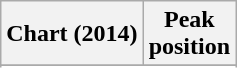<table class="wikitable sortable plainrowheaders">
<tr>
<th>Chart (2014)</th>
<th>Peak<br>position</th>
</tr>
<tr>
</tr>
<tr>
</tr>
<tr>
</tr>
<tr>
</tr>
<tr>
</tr>
</table>
